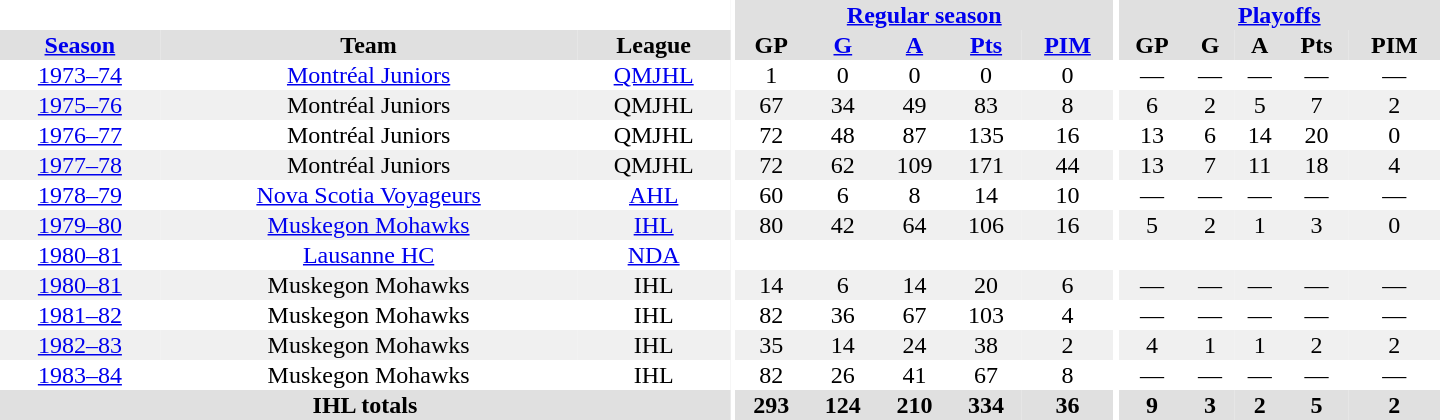<table border="0" cellpadding="1" cellspacing="0" style="text-align:center; width:60em">
<tr bgcolor="#e0e0e0">
<th colspan="3"  bgcolor="#ffffff"></th>
<th rowspan="99" bgcolor="#ffffff"></th>
<th colspan="5"><a href='#'>Regular season</a></th>
<th rowspan="99" bgcolor="#ffffff"></th>
<th colspan="5"><a href='#'>Playoffs</a></th>
</tr>
<tr bgcolor="#e0e0e0">
<th><a href='#'>Season</a></th>
<th>Team</th>
<th>League</th>
<th>GP</th>
<th><a href='#'>G</a></th>
<th><a href='#'>A</a></th>
<th><a href='#'>Pts</a></th>
<th><a href='#'>PIM</a></th>
<th>GP</th>
<th>G</th>
<th>A</th>
<th>Pts</th>
<th>PIM</th>
</tr>
<tr>
<td><a href='#'>1973–74</a></td>
<td><a href='#'>Montréal Juniors</a></td>
<td><a href='#'>QMJHL</a></td>
<td>1</td>
<td>0</td>
<td>0</td>
<td>0</td>
<td>0</td>
<td>—</td>
<td>—</td>
<td>—</td>
<td>—</td>
<td>—</td>
</tr>
<tr bgcolor="#f0f0f0">
<td><a href='#'>1975–76</a></td>
<td>Montréal Juniors</td>
<td>QMJHL</td>
<td>67</td>
<td>34</td>
<td>49</td>
<td>83</td>
<td>8</td>
<td>6</td>
<td>2</td>
<td>5</td>
<td>7</td>
<td>2</td>
</tr>
<tr>
<td><a href='#'>1976–77</a></td>
<td>Montréal Juniors</td>
<td>QMJHL</td>
<td>72</td>
<td>48</td>
<td>87</td>
<td>135</td>
<td>16</td>
<td>13</td>
<td>6</td>
<td>14</td>
<td>20</td>
<td>0</td>
</tr>
<tr bgcolor="#f0f0f0">
<td><a href='#'>1977–78</a></td>
<td>Montréal Juniors</td>
<td>QMJHL</td>
<td>72</td>
<td>62</td>
<td>109</td>
<td>171</td>
<td>44</td>
<td>13</td>
<td>7</td>
<td>11</td>
<td>18</td>
<td>4</td>
</tr>
<tr>
<td><a href='#'>1978–79</a></td>
<td><a href='#'>Nova Scotia Voyageurs</a></td>
<td><a href='#'>AHL</a></td>
<td>60</td>
<td>6</td>
<td>8</td>
<td>14</td>
<td>10</td>
<td>—</td>
<td>—</td>
<td>—</td>
<td>—</td>
<td>—</td>
</tr>
<tr bgcolor="#f0f0f0">
<td><a href='#'>1979–80</a></td>
<td><a href='#'>Muskegon Mohawks</a></td>
<td><a href='#'>IHL</a></td>
<td>80</td>
<td>42</td>
<td>64</td>
<td>106</td>
<td>16</td>
<td>5</td>
<td>2</td>
<td>1</td>
<td>3</td>
<td>0</td>
</tr>
<tr>
<td><a href='#'>1980–81</a></td>
<td><a href='#'>Lausanne HC</a></td>
<td><a href='#'>NDA</a></td>
<td></td>
<td></td>
<td></td>
<td></td>
<td></td>
<td></td>
<td></td>
<td></td>
<td></td>
<td></td>
</tr>
<tr bgcolor="#f0f0f0">
<td><a href='#'>1980–81</a></td>
<td>Muskegon Mohawks</td>
<td>IHL</td>
<td>14</td>
<td>6</td>
<td>14</td>
<td>20</td>
<td>6</td>
<td>—</td>
<td>—</td>
<td>—</td>
<td>—</td>
<td>—</td>
</tr>
<tr>
<td><a href='#'>1981–82</a></td>
<td>Muskegon Mohawks</td>
<td>IHL</td>
<td>82</td>
<td>36</td>
<td>67</td>
<td>103</td>
<td>4</td>
<td>—</td>
<td>—</td>
<td>—</td>
<td>—</td>
<td>—</td>
</tr>
<tr bgcolor="#f0f0f0">
<td><a href='#'>1982–83</a></td>
<td>Muskegon Mohawks</td>
<td>IHL</td>
<td>35</td>
<td>14</td>
<td>24</td>
<td>38</td>
<td>2</td>
<td>4</td>
<td>1</td>
<td>1</td>
<td>2</td>
<td>2</td>
</tr>
<tr>
<td><a href='#'>1983–84</a></td>
<td>Muskegon Mohawks</td>
<td>IHL</td>
<td>82</td>
<td>26</td>
<td>41</td>
<td>67</td>
<td>8</td>
<td>—</td>
<td>—</td>
<td>—</td>
<td>—</td>
<td>—</td>
</tr>
<tr bgcolor="#e0e0e0">
<th colspan="3">IHL totals</th>
<th>293</th>
<th>124</th>
<th>210</th>
<th>334</th>
<th>36</th>
<th>9</th>
<th>3</th>
<th>2</th>
<th>5</th>
<th>2</th>
</tr>
</table>
